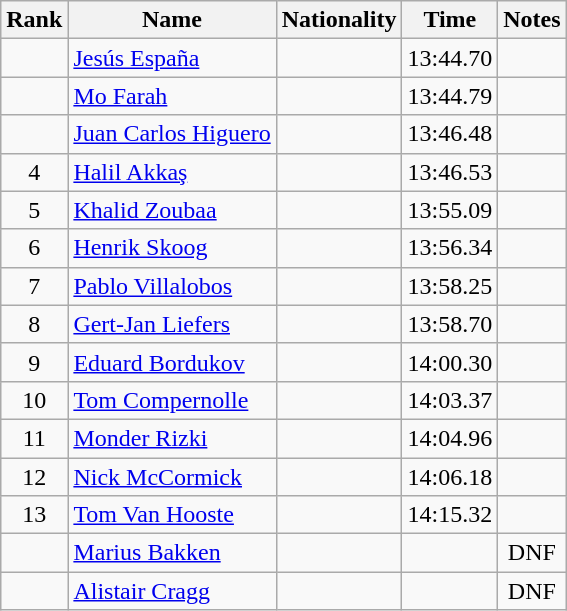<table class="wikitable sortable" style="text-align:center">
<tr>
<th>Rank</th>
<th>Name</th>
<th>Nationality</th>
<th>Time</th>
<th>Notes</th>
</tr>
<tr>
<td></td>
<td align=left><a href='#'>Jesús España</a></td>
<td align=left></td>
<td>13:44.70</td>
<td></td>
</tr>
<tr>
<td></td>
<td align=left><a href='#'>Mo Farah</a></td>
<td align=left></td>
<td>13:44.79</td>
<td></td>
</tr>
<tr>
<td></td>
<td align=left><a href='#'>Juan Carlos Higuero</a></td>
<td align=left></td>
<td>13:46.48</td>
<td></td>
</tr>
<tr>
<td>4</td>
<td align=left><a href='#'>Halil Akkaş</a></td>
<td align=left></td>
<td>13:46.53</td>
<td></td>
</tr>
<tr>
<td>5</td>
<td align=left><a href='#'>Khalid Zoubaa</a></td>
<td align=left></td>
<td>13:55.09</td>
<td></td>
</tr>
<tr>
<td>6</td>
<td align=left><a href='#'>Henrik Skoog</a></td>
<td align=left></td>
<td>13:56.34</td>
<td></td>
</tr>
<tr>
<td>7</td>
<td align=left><a href='#'>Pablo Villalobos</a></td>
<td align=left></td>
<td>13:58.25</td>
<td></td>
</tr>
<tr>
<td>8</td>
<td align=left><a href='#'>Gert-Jan Liefers</a></td>
<td align=left></td>
<td>13:58.70</td>
<td></td>
</tr>
<tr>
<td>9</td>
<td align=left><a href='#'>Eduard Bordukov</a></td>
<td align=left></td>
<td>14:00.30</td>
<td></td>
</tr>
<tr>
<td>10</td>
<td align=left><a href='#'>Tom Compernolle</a></td>
<td align=left></td>
<td>14:03.37</td>
<td></td>
</tr>
<tr>
<td>11</td>
<td align=left><a href='#'>Monder Rizki</a></td>
<td align=left></td>
<td>14:04.96</td>
<td></td>
</tr>
<tr>
<td>12</td>
<td align=left><a href='#'>Nick McCormick</a></td>
<td align=left></td>
<td>14:06.18</td>
<td></td>
</tr>
<tr>
<td>13</td>
<td align=left><a href='#'>Tom Van Hooste</a></td>
<td align=left></td>
<td>14:15.32</td>
<td></td>
</tr>
<tr>
<td></td>
<td align=left><a href='#'>Marius Bakken</a></td>
<td align=left></td>
<td></td>
<td>DNF</td>
</tr>
<tr>
<td></td>
<td align=left><a href='#'>Alistair Cragg</a></td>
<td align=left></td>
<td></td>
<td>DNF</td>
</tr>
</table>
